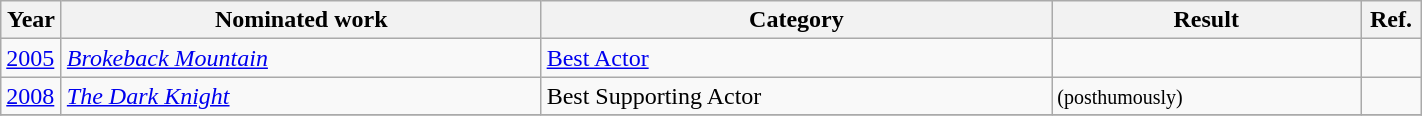<table class="wikitable sortable" width=75%>
<tr>
<th width = 33px>Year</th>
<th>Nominated work</th>
<th>Category</th>
<th>Result</th>
<th width = 33px>Ref.</th>
</tr>
<tr>
<td><a href='#'>2005</a></td>
<td><em><a href='#'>Brokeback Mountain</a></em></td>
<td><a href='#'>Best Actor</a></td>
<td></td>
<td></td>
</tr>
<tr>
<td><a href='#'>2008</a></td>
<td><em><a href='#'>The Dark Knight</a></em></td>
<td>Best Supporting Actor</td>
<td> <small>(posthumously)</small></td>
<td></td>
</tr>
<tr>
</tr>
</table>
